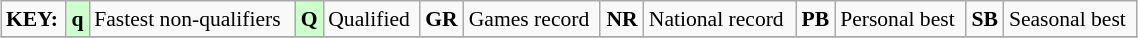<table class="wikitable" style="margin:0.5em auto; font-size:90%;position:relative;" width=60%>
<tr>
<td><strong>KEY:</strong></td>
<td bgcolor=ccffcc align=center><strong>q</strong></td>
<td>Fastest non-qualifiers</td>
<td bgcolor=ccffcc align=center><strong>Q</strong></td>
<td>Qualified</td>
<td align=center><strong>GR</strong></td>
<td>Games record</td>
<td align=center><strong>NR</strong></td>
<td>National record</td>
<td align=center><strong>PB</strong></td>
<td>Personal best</td>
<td align=center><strong>SB</strong></td>
<td>Seasonal best</td>
</tr>
<tr>
</tr>
</table>
